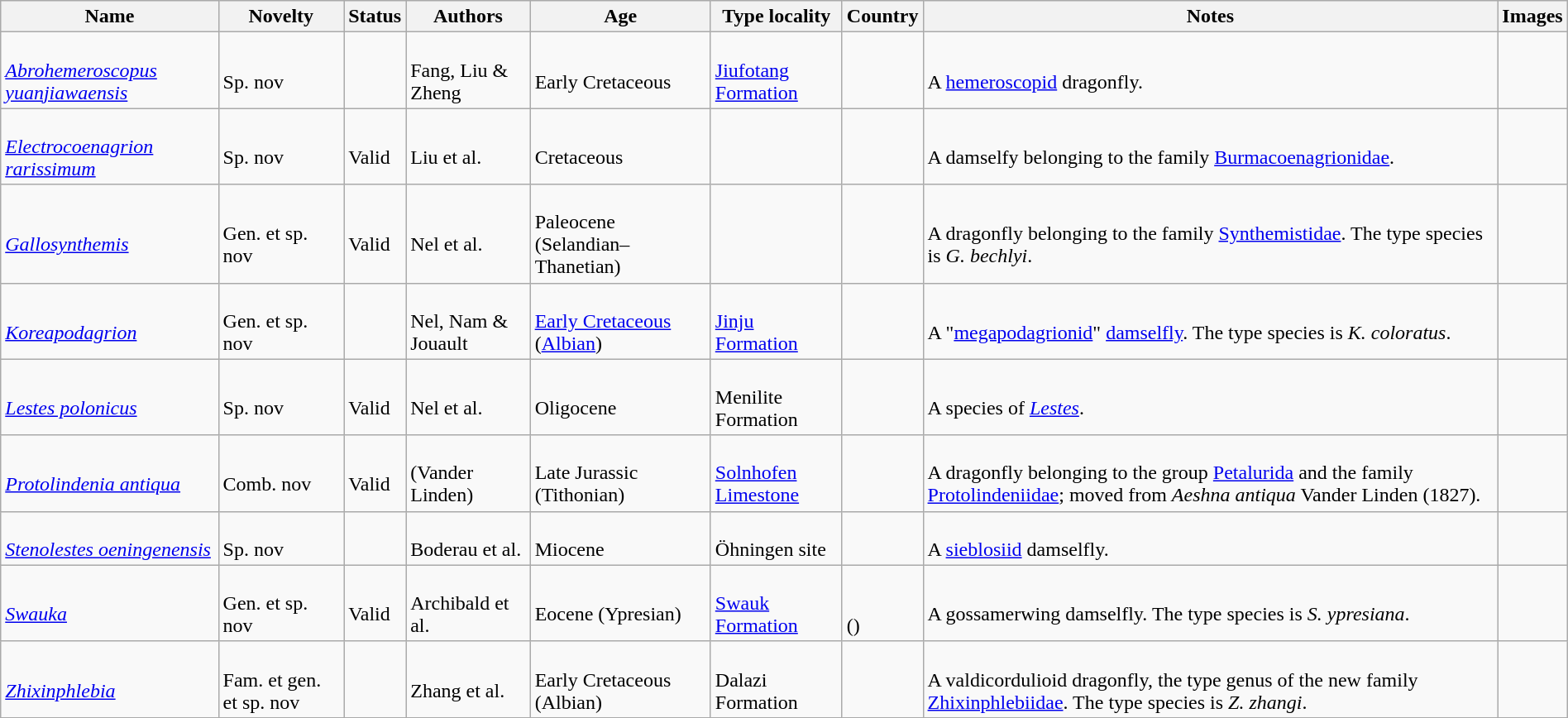<table class="wikitable sortable" align="center" width="100%">
<tr>
<th>Name</th>
<th>Novelty</th>
<th>Status</th>
<th>Authors</th>
<th>Age</th>
<th>Type locality</th>
<th>Country</th>
<th>Notes</th>
<th>Images</th>
</tr>
<tr>
<td><br><em><a href='#'>Abrohemeroscopus yuanjiawaensis</a></em></td>
<td><br>Sp. nov</td>
<td></td>
<td><br>Fang, Liu & Zheng</td>
<td><br>Early Cretaceous</td>
<td><br><a href='#'>Jiufotang Formation</a></td>
<td><br></td>
<td><br>A <a href='#'>hemeroscopid</a> dragonfly.</td>
<td></td>
</tr>
<tr>
<td><br><em><a href='#'>Electrocoenagrion rarissimum</a></em></td>
<td><br>Sp. nov</td>
<td><br>Valid</td>
<td><br>Liu et al.</td>
<td><br>Cretaceous</td>
<td></td>
<td><br></td>
<td><br>A damselfy belonging to the family <a href='#'>Burmacoenagrionidae</a>.</td>
<td></td>
</tr>
<tr>
<td><br><em><a href='#'>Gallosynthemis</a></em></td>
<td><br>Gen. et sp. nov</td>
<td><br>Valid</td>
<td><br>Nel et al.</td>
<td><br>Paleocene (Selandian–Thanetian)</td>
<td></td>
<td><br></td>
<td><br>A dragonfly belonging to the family <a href='#'>Synthemistidae</a>. The type species is <em>G. bechlyi</em>.</td>
<td></td>
</tr>
<tr>
<td><br><em><a href='#'>Koreapodagrion</a></em></td>
<td><br>Gen. et sp. nov</td>
<td></td>
<td><br>Nel, Nam & Jouault</td>
<td><br><a href='#'>Early Cretaceous</a> (<a href='#'>Albian</a>)</td>
<td><br><a href='#'>Jinju Formation</a></td>
<td><br></td>
<td><br>A "<a href='#'>megapodagrionid</a>" <a href='#'>damselfly</a>. The type species is <em>K. coloratus</em>.</td>
<td></td>
</tr>
<tr>
<td><br><em><a href='#'>Lestes polonicus</a></em></td>
<td><br>Sp. nov</td>
<td><br>Valid</td>
<td><br>Nel et al.</td>
<td><br>Oligocene</td>
<td><br>Menilite Formation</td>
<td><br></td>
<td><br>A species of <em><a href='#'>Lestes</a></em>.</td>
<td></td>
</tr>
<tr>
<td><br><em><a href='#'>Protolindenia antiqua</a></em></td>
<td><br>Comb. nov</td>
<td><br>Valid</td>
<td><br>(Vander Linden)</td>
<td><br>Late Jurassic (Tithonian)</td>
<td><br><a href='#'>Solnhofen Limestone</a></td>
<td><br></td>
<td><br>A dragonfly belonging to the group <a href='#'>Petalurida</a> and the family <a href='#'>Protolindeniidae</a>; moved from <em>Aeshna antiqua</em> Vander Linden (1827).</td>
<td></td>
</tr>
<tr>
<td><br><em><a href='#'>Stenolestes oeningenensis</a></em></td>
<td><br>Sp. nov</td>
<td></td>
<td><br>Boderau et al.</td>
<td><br>Miocene</td>
<td><br>Öhningen site</td>
<td><br></td>
<td><br>A <a href='#'>sieblosiid</a> damselfly.</td>
<td></td>
</tr>
<tr>
<td><br><em><a href='#'>Swauka</a></em></td>
<td><br>Gen. et sp. nov</td>
<td><br>Valid</td>
<td><br>Archibald et al.</td>
<td><br>Eocene (Ypresian)</td>
<td><br><a href='#'>Swauk Formation</a></td>
<td><br><br>()</td>
<td><br>A gossamerwing damselfly. The type species is <em>S. ypresiana</em>.</td>
<td></td>
</tr>
<tr>
<td><br><em><a href='#'>Zhixinphlebia</a></em></td>
<td><br>Fam. et gen. et sp. nov</td>
<td></td>
<td><br>Zhang et al.</td>
<td><br>Early Cretaceous (Albian)</td>
<td><br>Dalazi Formation</td>
<td><br></td>
<td><br>A valdicordulioid dragonfly, the type genus of the new family <a href='#'>Zhixinphlebiidae</a>. The type species is <em>Z. zhangi</em>.</td>
<td></td>
</tr>
<tr>
</tr>
</table>
